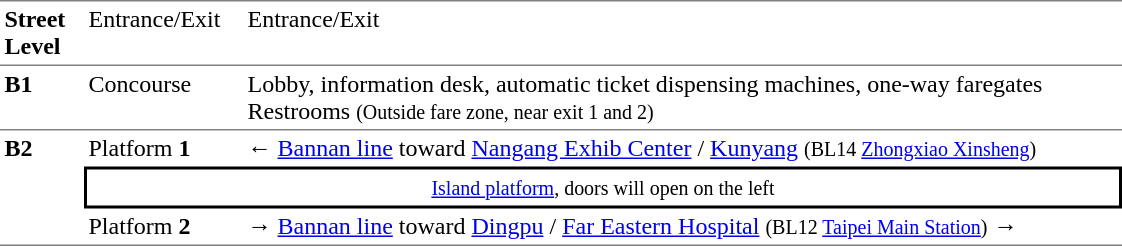<table table border=0 cellspacing=0 cellpadding=3>
<tr>
<td style="border-top:solid 1px gray;border-bottom:solid 1px gray;" width=50 valign=top><strong>Street Level</strong></td>
<td style="border-top:solid 1px gray;border-bottom:solid 1px gray;" width=100 valign=top>Entrance/Exit</td>
<td style="border-top:solid 1px gray;border-bottom:solid 1px gray;" width=580 valign=top>Entrance/Exit</td>
</tr>
<tr>
<td style="border-bottom:solid 1px gray;" width=50 valign=top><strong>B1</strong></td>
<td style="border-bottom:solid 1px gray;" width=100 valign=top>Concourse</td>
<td style="border-bottom:solid 1px gray;" width=460 valign=top>Lobby, information desk, automatic ticket dispensing machines, one-way faregates<br>Restrooms <small>(Outside fare zone, near exit 1 and 2)</small></td>
</tr>
<tr>
<td style="border-bottom:solid 1px gray;" rowspan=3 valign=top><strong>B2</strong></td>
<td>Platform <span><strong>1</strong></span></td>
<td>←  <a href='#'>Bannan line</a> toward <a href='#'>Nangang Exhib Center</a> / <a href='#'>Kunyang</a> <small>(BL14 <a href='#'>Zhongxiao Xinsheng</a>)</small></td>
</tr>
<tr>
<td style="border-top:solid 2px black;border-right:solid 2px black;border-left:solid 2px black;border-bottom:solid 2px black;text-align:center;" colspan=2><small><a href='#'>Island platform</a>, doors will open on the left</small></td>
</tr>
<tr>
<td style="border-bottom:solid 1px gray;">Platform <span><strong>2</strong></span></td>
<td style="border-bottom:solid 1px gray;"><span>→</span>  <a href='#'>Bannan line</a> toward <a href='#'>Dingpu</a> / <a href='#'>Far Eastern Hospital</a> <small>(BL12 <a href='#'>Taipei Main Station</a>)</small> →</td>
</tr>
</table>
